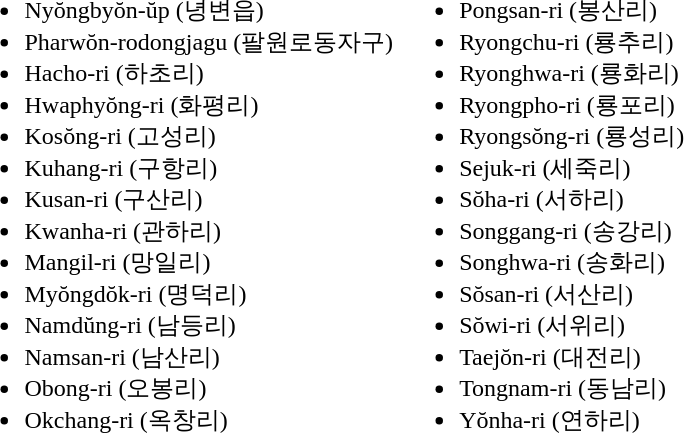<table>
<tr>
<td valign="top"><br><ul><li>Nyŏngbyŏn-ŭp (녕변읍)</li><li>Pharwŏn-rodongjagu (팔원로동자구)</li><li>Hacho-ri (하초리)</li><li>Hwaphyŏng-ri (화평리)</li><li>Kosŏng-ri (고성리)</li><li>Kuhang-ri (구항리)</li><li>Kusan-ri (구산리)</li><li>Kwanha-ri (관하리)</li><li>Mangil-ri (망일리)</li><li>Myŏngdŏk-ri (명덕리)</li><li>Namdŭng-ri (남등리)</li><li>Namsan-ri (남산리)</li><li>Obong-ri (오봉리)</li><li>Okchang-ri (옥창리)</li></ul></td>
<td valign="top"><br><ul><li>Pongsan-ri (봉산리)</li><li>Ryongchu-ri (룡추리)</li><li>Ryonghwa-ri (룡화리)</li><li>Ryongpho-ri (룡포리)</li><li>Ryongsŏng-ri (룡성리)</li><li>Sejuk-ri (세죽리)</li><li>Sŏha-ri (서하리)</li><li>Songgang-ri (송강리)</li><li>Songhwa-ri (송화리)</li><li>Sŏsan-ri (서산리)</li><li>Sŏwi-ri (서위리)</li><li>Taejŏn-ri (대전리)</li><li>Tongnam-ri (동남리)</li><li>Yŏnha-ri (연하리)</li></ul></td>
</tr>
</table>
